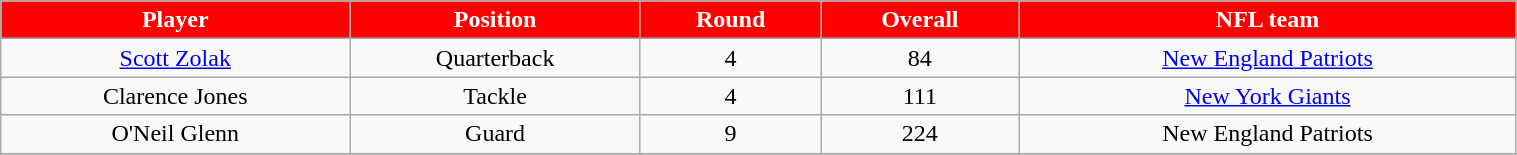<table class="wikitable" width="80%">
<tr align="center"  style="background:red;color:#FFFFFF;">
<td><strong>Player</strong></td>
<td><strong>Position</strong></td>
<td><strong>Round</strong></td>
<td><strong>Overall</strong></td>
<td><strong>NFL team</strong></td>
</tr>
<tr align="center" bgcolor="">
<td><a href='#'>Scott Zolak</a></td>
<td>Quarterback</td>
<td>4</td>
<td>84</td>
<td><a href='#'>New England Patriots</a></td>
</tr>
<tr align="center" bgcolor="">
<td>Clarence Jones</td>
<td>Tackle</td>
<td>4</td>
<td>111</td>
<td><a href='#'>New York Giants</a></td>
</tr>
<tr align="center" bgcolor="">
<td>O'Neil Glenn</td>
<td>Guard</td>
<td>9</td>
<td>224</td>
<td>New England Patriots</td>
</tr>
<tr align="center" bgcolor="">
</tr>
</table>
